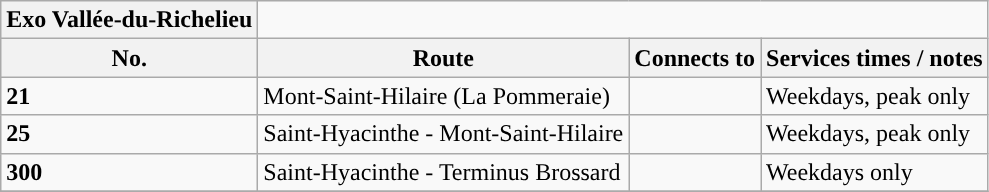<table align=center class="wikitable">
<tr>
<th style="background: #">Exo Vallée-du-Richelieu</th>
</tr>
<tr>
<th>No.</th>
<th>Route</th>
<th>Connects to</th>
<th>Services times / notes</th>
</tr>
<tr>
<td {{border> <strong>21</strong></td>
<td>Mont-Saint-Hilaire (La Pommeraie)</td>
<td></td>
<td>Weekdays, peak only</td>
</tr>
<tr>
<td {{border> <strong>25</strong></td>
<td>Saint-Hyacinthe - Mont-Saint-Hilaire</td>
<td></td>
<td>Weekdays, peak only</td>
</tr>
<tr>
<td {{border> <strong>300</strong></td>
<td>Saint-Hyacinthe - Terminus Brossard</td>
<td></td>
<td>Weekdays only</td>
</tr>
<tr>
</tr>
</table>
